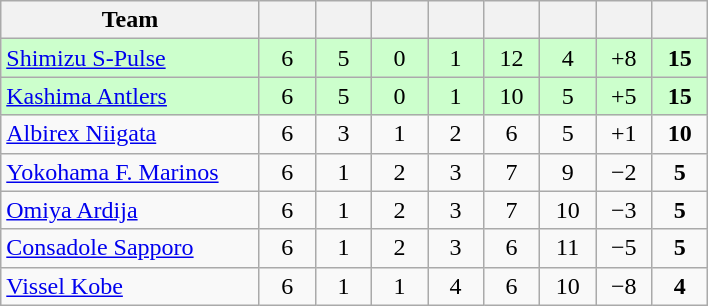<table class="wikitable" style="text-align:center;">
<tr>
<th width=165>Team</th>
<th width=30></th>
<th width=30></th>
<th width=30></th>
<th width=30></th>
<th width=30></th>
<th width=30></th>
<th width=30></th>
<th width=30></th>
</tr>
<tr bgcolor="#ccffcc">
<td align=left><a href='#'>Shimizu S-Pulse</a></td>
<td>6</td>
<td>5</td>
<td>0</td>
<td>1</td>
<td>12</td>
<td>4</td>
<td>+8</td>
<td><strong>15</strong></td>
</tr>
<tr bgcolor="#ccffcc">
<td align=left><a href='#'>Kashima Antlers</a></td>
<td>6</td>
<td>5</td>
<td>0</td>
<td>1</td>
<td>10</td>
<td>5</td>
<td>+5</td>
<td><strong>15</strong></td>
</tr>
<tr>
<td align=left><a href='#'>Albirex Niigata</a></td>
<td>6</td>
<td>3</td>
<td>1</td>
<td>2</td>
<td>6</td>
<td>5</td>
<td>+1</td>
<td><strong>10</strong></td>
</tr>
<tr>
<td align=left><a href='#'>Yokohama F. Marinos</a></td>
<td>6</td>
<td>1</td>
<td>2</td>
<td>3</td>
<td>7</td>
<td>9</td>
<td>−2</td>
<td><strong>5</strong></td>
</tr>
<tr>
<td align=left><a href='#'>Omiya Ardija</a></td>
<td>6</td>
<td>1</td>
<td>2</td>
<td>3</td>
<td>7</td>
<td>10</td>
<td>−3</td>
<td><strong>5</strong></td>
</tr>
<tr>
<td align=left><a href='#'>Consadole Sapporo</a></td>
<td>6</td>
<td>1</td>
<td>2</td>
<td>3</td>
<td>6</td>
<td>11</td>
<td>−5</td>
<td><strong>5</strong></td>
</tr>
<tr>
<td align=left><a href='#'>Vissel Kobe</a></td>
<td>6</td>
<td>1</td>
<td>1</td>
<td>4</td>
<td>6</td>
<td>10</td>
<td>−8</td>
<td><strong>4</strong></td>
</tr>
</table>
